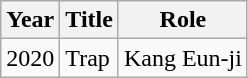<table class="wikitable">
<tr>
<th>Year</th>
<th>Title</th>
<th>Role</th>
</tr>
<tr>
<td>2020</td>
<td>Trap</td>
<td>Kang Eun-ji</td>
</tr>
</table>
